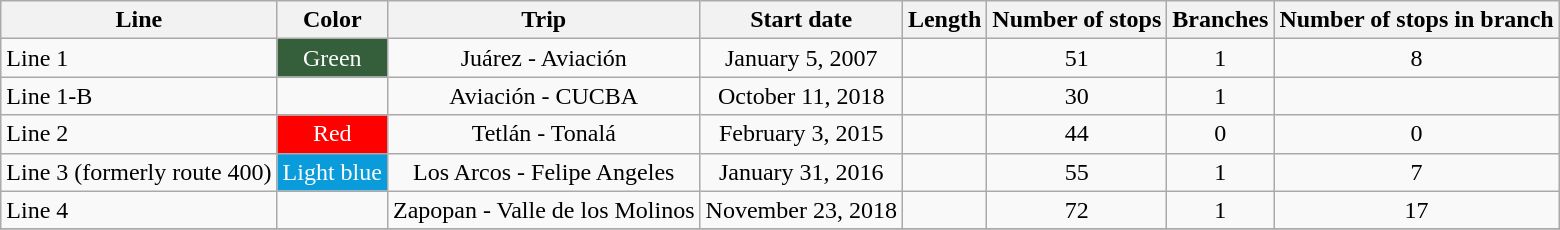<table class="wikitable" style="margin: 0 auto; border-collapse:collapse; text-align:center; width=">
<tr>
<th>Line</th>
<th>Color</th>
<th>Trip</th>
<th>Start date</th>
<th>Length</th>
<th>Number of stops</th>
<th>Branches</th>
<th>Number of stops in branch</th>
</tr>
<tr>
<td style="text-align:left;">Line 1</td>
<td style="background:#355E3B; color:#FFFFFF;">Green</td>
<td>Juárez - Aviación</td>
<td>January 5, 2007</td>
<td></td>
<td>51</td>
<td>1</td>
<td>8</td>
</tr>
<tr>
<td style="text-align:left;">Line 1-B</td>
<td></td>
<td>Aviación - CUCBA</td>
<td>October 11, 2018</td>
<td></td>
<td>30</td>
<td>1</td>
<td></td>
</tr>
<tr>
<td style="text-align:left;">Line 2</td>
<td style="background:#FF0000; color:#FFF;">Red</td>
<td>Tetlán - Tonalá</td>
<td>February 3, 2015</td>
<td></td>
<td>44</td>
<td>0</td>
<td>0</td>
</tr>
<tr>
<td style="text-align:left;">Line 3 (formerly route 400)</td>
<td style="background:#0A9CDA; color:#FFF;">Light blue</td>
<td>Los Arcos - Felipe Angeles</td>
<td>January 31, 2016</td>
<td></td>
<td>55</td>
<td>1</td>
<td>7</td>
</tr>
<tr>
<td style="text-align:left;">Line 4</td>
<td></td>
<td>Zapopan - Valle de los Molinos</td>
<td>November 23, 2018</td>
<td></td>
<td>72</td>
<td>1</td>
<td>17</td>
</tr>
<tr>
</tr>
</table>
